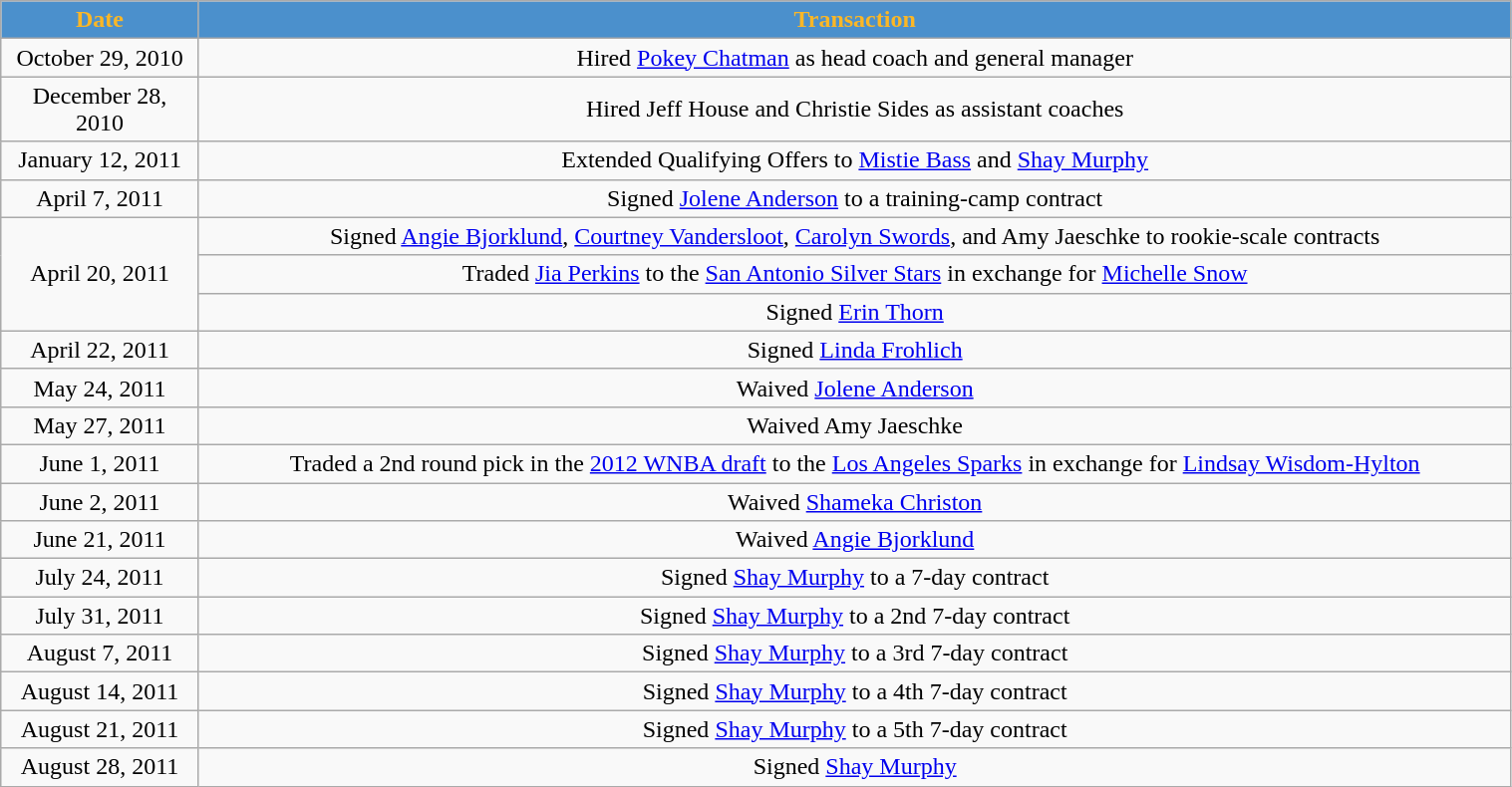<table class="wikitable" style="width:80%; text-align:center;">
<tr>
<th style="background:#4b90cc; color:#Fbb726" width=125">Date</th>
<th style="background:#4b90cc; color:#Fbb726" colspan=2>Transaction</th>
</tr>
<tr>
<td>October 29, 2010</td>
<td>Hired <a href='#'>Pokey Chatman</a> as head coach and general manager</td>
</tr>
<tr>
<td>December 28, 2010</td>
<td>Hired Jeff House and Christie Sides as assistant coaches</td>
</tr>
<tr>
<td>January 12, 2011</td>
<td>Extended Qualifying Offers to <a href='#'>Mistie Bass</a> and <a href='#'>Shay Murphy</a></td>
</tr>
<tr>
<td>April 7, 2011</td>
<td>Signed <a href='#'>Jolene Anderson</a> to a training-camp contract</td>
</tr>
<tr>
<td rowspan=3>April 20, 2011</td>
<td>Signed <a href='#'>Angie Bjorklund</a>, <a href='#'>Courtney Vandersloot</a>, <a href='#'>Carolyn Swords</a>, and Amy Jaeschke to rookie-scale contracts</td>
</tr>
<tr>
<td>Traded <a href='#'>Jia Perkins</a> to the <a href='#'>San Antonio Silver Stars</a> in exchange for <a href='#'>Michelle Snow</a></td>
</tr>
<tr>
<td>Signed <a href='#'>Erin Thorn</a></td>
</tr>
<tr>
<td>April 22, 2011</td>
<td>Signed <a href='#'>Linda Frohlich</a></td>
</tr>
<tr>
<td>May 24, 2011</td>
<td>Waived <a href='#'>Jolene Anderson</a></td>
</tr>
<tr>
<td>May 27, 2011</td>
<td>Waived Amy Jaeschke</td>
</tr>
<tr>
<td>June 1, 2011</td>
<td>Traded a 2nd round pick in the <a href='#'>2012 WNBA draft</a> to the <a href='#'>Los Angeles Sparks</a> in exchange for <a href='#'>Lindsay Wisdom-Hylton</a></td>
</tr>
<tr>
<td>June 2, 2011</td>
<td>Waived <a href='#'>Shameka Christon</a></td>
</tr>
<tr>
<td>June 21, 2011</td>
<td>Waived <a href='#'>Angie Bjorklund</a></td>
</tr>
<tr>
<td>July 24, 2011</td>
<td>Signed <a href='#'>Shay Murphy</a> to a 7-day contract</td>
</tr>
<tr>
<td>July 31, 2011</td>
<td>Signed <a href='#'>Shay Murphy</a> to a 2nd 7-day contract</td>
</tr>
<tr>
<td>August 7, 2011</td>
<td>Signed <a href='#'>Shay Murphy</a> to a 3rd 7-day contract</td>
</tr>
<tr>
<td>August 14, 2011</td>
<td>Signed <a href='#'>Shay Murphy</a> to a 4th 7-day contract</td>
</tr>
<tr>
<td>August 21, 2011</td>
<td>Signed <a href='#'>Shay Murphy</a> to a 5th 7-day contract</td>
</tr>
<tr>
<td>August 28, 2011</td>
<td>Signed <a href='#'>Shay Murphy</a></td>
</tr>
</table>
